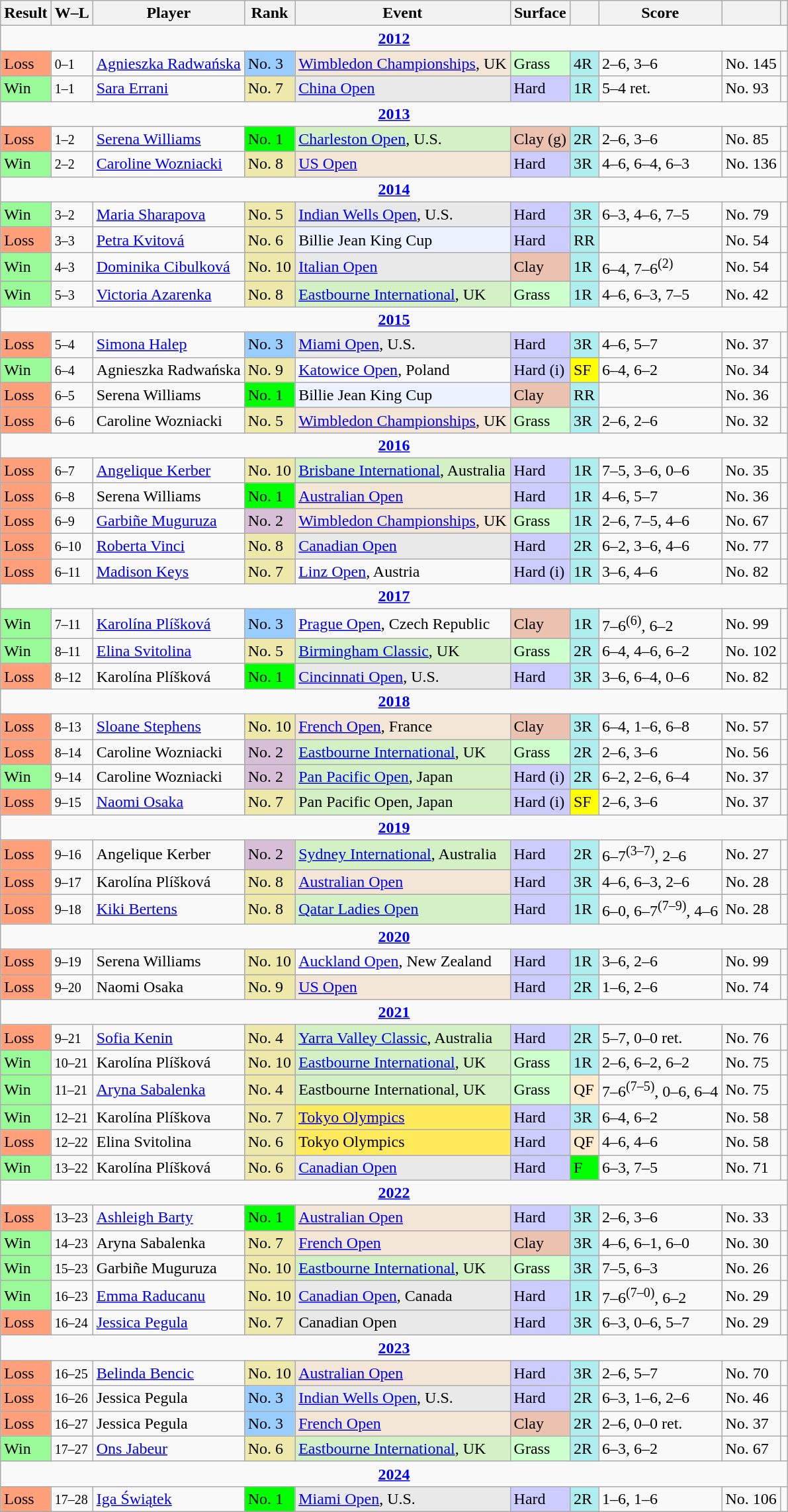<table class="wikitable sortable">
<tr>
<th>Result</th>
<th class=unsortable>W–L</th>
<th>Player</th>
<th>Rank</th>
<th>Event</th>
<th>Surface</th>
<th></th>
<th class=unsortable>Score</th>
<th></th>
<th></th>
</tr>
<tr>
<td colspan="10" style="text-align:center"><strong><a href='#'>2012</a></strong></td>
</tr>
<tr>
<td bgcolor=ffa07a>Loss</td>
<td><small>0–1</small></td>
<td> <a href='#'>Agnieszka Radwańska</a></td>
<td bgcolor=#9cf>No. 3</td>
<td bgcolor=f3e6d7><a href='#'>Wimbledon Championships</a>, UK</td>
<td bgcolor=#cfc>Grass</td>
<td style="background:#afeeee;">4R</td>
<td>2–6, 3–6</td>
<td>No. 145</td>
<td></td>
</tr>
<tr>
<td bgcolor=98FB98>Win</td>
<td><small>1–1</small></td>
<td> <a href='#'>Sara Errani</a></td>
<td style="background:#eee8aa;">No. 7</td>
<td style="background:#e9e9e9;"><a href='#'>China Open</a></td>
<td style="background:#ccf;">Hard</td>
<td style="background:#afeeee;">1R</td>
<td>5–4 ret.</td>
<td>No. 93</td>
<td></td>
</tr>
<tr>
<td colspan="10" style="text-align:center"><strong><a href='#'>2013</a></strong></td>
</tr>
<tr>
<td bgcolor=ffa07a>Loss</td>
<td><small>1–2</small></td>
<td> <a href='#'>Serena Williams</a></td>
<td bgcolor=lime>No. 1</td>
<td bgcolor=d4f1c5><a href='#'>Charleston Open</a>, U.S.</td>
<td bgcolor=ebc2af>Clay (g)</td>
<td style="background:#afeeee;">2R</td>
<td>2–6, 3–6</td>
<td>No. 85</td>
<td></td>
</tr>
<tr>
<td bgcolor=98FB98>Win</td>
<td><small>2–2</small></td>
<td> <a href='#'>Caroline Wozniacki</a></td>
<td style="background:#eee8aa;">No. 8</td>
<td style="background:#f3e6d7;"><a href='#'>US Open</a></td>
<td style="background:#ccf;">Hard</td>
<td style="background:#afeeee;">3R</td>
<td>4–6, 6–4, 6–3</td>
<td>No. 136</td>
<td></td>
</tr>
<tr>
<td colspan="10" style="text-align:center"><strong><a href='#'>2014</a></strong></td>
</tr>
<tr>
<td bgcolor=98FB98>Win</td>
<td><small>3–2</small></td>
<td> <a href='#'>Maria Sharapova</a></td>
<td style="background:#eee8aa;">No. 5</td>
<td style="background:#e9e9e9;"><a href='#'>Indian Wells Open</a>, U.S.</td>
<td style="background:#ccf;">Hard</td>
<td style="background:#afeeee;">3R</td>
<td>6–3, 4–6, 7–5</td>
<td>No. 79</td>
<td></td>
</tr>
<tr>
<td bgcolor=ffa07a>Loss</td>
<td><small>3–3</small></td>
<td> <a href='#'>Petra Kvitová</a></td>
<td bgcolor=#eee8aa>No. 6</td>
<td bgcolor=ecf2ff>Billie Jean King Cup</td>
<td bgcolor=#ccf>Hard</td>
<td style="background:#afeeee;">RR</td>
<td></td>
<td>No. 54</td>
<td></td>
</tr>
<tr>
<td bgcolor=98FB98>Win</td>
<td><small>4–3</small></td>
<td> <a href='#'>Dominika Cibulková</a></td>
<td style="background:#eee8aa;">No. 10</td>
<td style="background:#e9e9e9;"><a href='#'>Italian Open</a></td>
<td style="background:#ebc2af;">Clay</td>
<td style="background:#afeeee;">1R</td>
<td>6–4, 7–6<sup>(2)</sup></td>
<td>No. 54</td>
<td></td>
</tr>
<tr>
<td bgcolor=98FB98>Win</td>
<td><small>5–3</small></td>
<td> <a href='#'>Victoria Azarenka</a></td>
<td style="background:#eee8aa;">No. 8</td>
<td style="background:#d4f1c5;"><a href='#'>Eastbourne International</a>, UK</td>
<td style="background:#cfc;">Grass</td>
<td style="background:#afeeee;">1R</td>
<td>4–6, 6–3, 7–5</td>
<td>No. 42</td>
<td></td>
</tr>
<tr>
<td colspan="10" style="text-align:center"><strong><a href='#'>2015</a></strong></td>
</tr>
<tr>
<td bgcolor=ffa07a>Loss</td>
<td><small>5–4</small></td>
<td> <a href='#'>Simona Halep</a></td>
<td bgcolor=#9cf>No. 3</td>
<td bgcolor=e9e9e9><a href='#'>Miami Open</a>, U.S.</td>
<td bgcolor=#ccf>Hard</td>
<td style="background:#afeeee;">3R</td>
<td>4–6, 5–7</td>
<td>No. 37</td>
<td></td>
</tr>
<tr>
<td bgcolor=98FB98>Win</td>
<td><small>6–4</small></td>
<td> Agnieszka Radwańska</td>
<td style="background:#eee8aa;">No. 9</td>
<td><a href='#'>Katowice Open</a>, Poland</td>
<td style="background:#ccf;">Hard (i)</td>
<td style="background:yellow;">SF</td>
<td>6–4, 6–2</td>
<td>No. 34</td>
<td></td>
</tr>
<tr>
<td bgcolor=ffa07a>Loss</td>
<td><small>6–5</small></td>
<td> Serena Williams</td>
<td bgcolor=lime>No. 1</td>
<td bgcolor=ecf2ff>Billie Jean King Cup</td>
<td bgcolor=ebc2af>Clay</td>
<td style="background:#afeeee;">RR</td>
<td></td>
<td>No. 36</td>
<td></td>
</tr>
<tr>
<td bgcolor=ffa07a>Loss</td>
<td><small>6–6</small></td>
<td> Caroline Wozniacki</td>
<td bgcolor=#eee8aa>No. 5</td>
<td bgcolor=f3e6d7><a href='#'>Wimbledon Championships</a>, UK</td>
<td bgcolor=#cfc>Grass</td>
<td style="background:#afeeee;">3R</td>
<td>2–6, 2–6</td>
<td>No. 32</td>
<td></td>
</tr>
<tr>
<td colspan="10" style="text-align:center"><strong><a href='#'>2016</a></strong></td>
</tr>
<tr>
<td bgcolor=ffa07a>Loss</td>
<td><small>6–7</small></td>
<td> <a href='#'>Angelique Kerber</a></td>
<td bgcolor=#eee8aa>No. 10</td>
<td bgcolor=d4f1c5><a href='#'>Brisbane International</a>, Australia</td>
<td bgcolor=#ccf>Hard</td>
<td style="background:#afeeee;">1R</td>
<td>7–5, 3–6, 0–6</td>
<td>No. 35</td>
<td></td>
</tr>
<tr>
<td bgcolor=ffa07a>Loss</td>
<td><small>6–8</small></td>
<td> Serena Williams</td>
<td bgcolor=lime>No. 1</td>
<td bgcolor=f3e6d7><a href='#'>Australian Open</a></td>
<td bgcolor=#ccf>Hard</td>
<td style="background:#afeeee;">1R</td>
<td>4–6, 5–7</td>
<td>No. 36</td>
<td></td>
</tr>
<tr>
<td bgcolor=ffa07a>Loss</td>
<td><small>6–9</small></td>
<td> <a href='#'>Garbiñe Muguruza</a></td>
<td bgcolor=thistle>No. 2</td>
<td bgcolor=f3e6d7><a href='#'>Wimbledon Championships</a>, UK</td>
<td bgcolor=#cfc>Grass</td>
<td style="background:#afeeee;">1R</td>
<td>2–6, 7–5, 4–6</td>
<td>No. 67</td>
<td></td>
</tr>
<tr>
<td bgcolor=ffa07a>Loss</td>
<td><small>6–10</small></td>
<td> <a href='#'>Roberta Vinci</a></td>
<td bgcolor=#eee8aa>No. 8</td>
<td bgcolor=e9e9e9><a href='#'>Canadian Open</a></td>
<td bgcolor=#ccf>Hard</td>
<td style="background:#afeeee;">2R</td>
<td>6–2, 3–6, 4–6</td>
<td>No. 77</td>
<td></td>
</tr>
<tr>
<td bgcolor=ffa07a>Loss</td>
<td><small>6–11</small></td>
<td> <a href='#'>Madison Keys</a></td>
<td bgcolor=#eee8aa>No. 7</td>
<td><a href='#'>Linz Open</a>, Austria</td>
<td bgcolor=#ccf>Hard (i)</td>
<td style="background:#afeeee;">1R</td>
<td>3–6, 4–6</td>
<td>No. 82</td>
<td></td>
</tr>
<tr>
<td colspan="10" style="text-align:center"><strong><a href='#'>2017</a></strong></td>
</tr>
<tr>
<td bgcolor=98FB98>Win</td>
<td><small>7–11</small></td>
<td> <a href='#'>Karolína Plíšková</a></td>
<td style="background:#9cf;">No. 3</td>
<td><a href='#'>Prague Open</a>, Czech Republic</td>
<td bgcolor="EBC2AF">Clay</td>
<td bgcolor="afeeee">1R</td>
<td>7–6<sup>(6)</sup>, 6–2</td>
<td>No. 99</td>
<td></td>
</tr>
<tr>
<td bgcolor=98FB98>Win</td>
<td><small>8–11</small></td>
<td> <a href='#'>Elina Svitolina</a></td>
<td bgcolor="EEE8AA">No. 5</td>
<td bgcolor="d4f1c5"><a href='#'>Birmingham Classic</a>, UK</td>
<td style="background:#cfc;">Grass</td>
<td bgcolor="afeeee">2R</td>
<td>6–4, 4–6, 6–2</td>
<td>No. 102</td>
<td></td>
</tr>
<tr>
<td bgcolor=ffa07a>Loss</td>
<td><small>8–12</small></td>
<td> Karolína Plíšková</td>
<td bgcolor=lime>No. 1</td>
<td bgcolor=e9e9e9><a href='#'>Cincinnati Open</a>, U.S.</td>
<td bgcolor=#ccf>Hard</td>
<td style="background:#afeeee;">3R</td>
<td>3–6, 6–4, 0–6</td>
<td>No. 82</td>
<td></td>
</tr>
<tr>
<td colspan="10" style="text-align:center"><strong><a href='#'>2018</a></strong></td>
</tr>
<tr>
<td bgcolor=ffa07a>Loss</td>
<td><small>8–13</small></td>
<td> <a href='#'>Sloane Stephens</a></td>
<td bgcolor=#eee8aa>No. 10</td>
<td bgcolor=f3e6d7><a href='#'>French Open</a>, France</td>
<td bgcolor=ebc2af>Clay</td>
<td style="background:#afeeee;">3R</td>
<td>6–4, 1–6, 6–8</td>
<td>No. 57</td>
<td></td>
</tr>
<tr>
<td bgcolor=ffa07a>Loss</td>
<td><small>8–14</small></td>
<td> Caroline Wozniacki</td>
<td bgcolor=thistle>No. 2</td>
<td bgcolor=d4f1c5><a href='#'>Eastbourne International</a>, UK</td>
<td bgcolor=#cfc>Grass</td>
<td style="background:#afeeee;">2R</td>
<td>2–6, 3–6</td>
<td>No. 56</td>
<td></td>
</tr>
<tr>
<td bgcolor=98FB98>Win</td>
<td><small>9–14</small></td>
<td> Caroline Wozniacki</td>
<td style="background:thistle;">No. 2</td>
<td style="background:#d4f1c5;"><a href='#'>Pan Pacific Open</a>, Japan</td>
<td style="background:#ccf;">Hard (i)</td>
<td style="background:#afeeee;">2R</td>
<td>6–2, 2–6, 6–4</td>
<td>No. 37</td>
<td></td>
</tr>
<tr>
<td bgcolor=ffa07a>Loss</td>
<td><small>9–15</small></td>
<td> <a href='#'>Naomi Osaka</a></td>
<td bgcolor=#eee8aa>No. 7</td>
<td bgcolor=d4f1c5>Pan Pacific Open, Japan</td>
<td bgcolor=#ccf>Hard (i)</td>
<td style="background:yellow;">SF</td>
<td>2–6, 3–6</td>
<td>No. 37</td>
<td></td>
</tr>
<tr>
<td colspan="10" style="text-align:center"><strong><a href='#'>2019</a></strong></td>
</tr>
<tr>
<td bgcolor=ffa07a>Loss</td>
<td><small>9–16</small></td>
<td> Angelique Kerber</td>
<td bgcolor=thistle>No. 2</td>
<td bgcolor=d4f1c5><a href='#'>Sydney International</a>, Australia</td>
<td bgcolor=#ccf>Hard</td>
<td style="background:#afeeee;">2R</td>
<td>6–7<sup>(3–7)</sup>, 2–6</td>
<td>No. 27</td>
<td></td>
</tr>
<tr>
<td bgcolor=ffa07a>Loss</td>
<td><small>9–17</small></td>
<td> Karolína Plíšková</td>
<td bgcolor=#eee8aa>No. 8</td>
<td bgcolor=f3e6d7><a href='#'>Australian Open</a></td>
<td bgcolor=#ccf>Hard</td>
<td style="background:#afeeee;">3R</td>
<td>4–6, 6–3, 2–6</td>
<td>No. 28</td>
<td></td>
</tr>
<tr>
<td bgcolor=ffa07a>Loss</td>
<td><small>9–18</small></td>
<td> <a href='#'>Kiki Bertens</a></td>
<td bgcolor=#eee8aa>No. 8</td>
<td bgcolor=d4f1c5><a href='#'>Qatar Ladies Open</a></td>
<td bgcolor=#ccf>Hard</td>
<td style="background:#afeeee;">1R</td>
<td>6–0, 6–7<sup>(7–9)</sup>, 4–6</td>
<td>No. 28</td>
<td></td>
</tr>
<tr>
<td colspan="10" style="text-align:center"><strong><a href='#'>2020</a></strong></td>
</tr>
<tr>
<td bgcolor=ffa07a>Loss</td>
<td><small>9–19</small></td>
<td> Serena Williams</td>
<td bgcolor=#eee8aa>No. 10</td>
<td><a href='#'>Auckland Open</a>, New Zealand</td>
<td bgcolor=#ccf>Hard</td>
<td style="background:#afeeee;">1R</td>
<td>3–6, 2–6</td>
<td>No. 99</td>
<td></td>
</tr>
<tr>
<td bgcolor=ffa07a>Loss</td>
<td><small>9–20</small></td>
<td> Naomi Osaka</td>
<td bgcolor=#eee8aa>No. 9</td>
<td bgcolor=f3e6d7><a href='#'>US Open</a></td>
<td bgcolor=#ccf>Hard</td>
<td style="background:#afeeee;">2R</td>
<td>1–6, 2–6</td>
<td>No. 74</td>
<td></td>
</tr>
<tr>
<td colspan="10" style="text-align:center;" ;><strong><a href='#'>2021</a></strong></td>
</tr>
<tr>
<td bgcolor=ffa07a>Loss</td>
<td><small>9–21</small></td>
<td> <a href='#'>Sofia Kenin</a></td>
<td bgcolor=#eee8aa>No. 4</td>
<td bgcolor=d4f1c5><a href='#'>Yarra Valley Classic</a>, Australia</td>
<td bgcolor=#ccf>Hard</td>
<td style="background:#afeeee;">2R</td>
<td>5–7, 0–0 ret.</td>
<td>No. 76</td>
<td></td>
</tr>
<tr>
<td bgcolor=98FB98>Win</td>
<td><small>10–21</small></td>
<td> Karolína Plíšková</td>
<td bgcolor="EEE8AA">No. 10</td>
<td style="background:#d4f1c5;"><a href='#'>Eastbourne International</a>, UK</td>
<td style="background:#cfc;">Grass</td>
<td bgcolor="afeeee">1R</td>
<td>2–6, 6–2, 6–2</td>
<td>No. 75</td>
<td></td>
</tr>
<tr>
<td bgcolor=98FB98>Win</td>
<td><small>11–21</small></td>
<td> <a href='#'>Aryna Sabalenka</a></td>
<td bgcolor="EEE8AA">No. 4</td>
<td style="background:#d4f1c5">Eastbourne International, UK</td>
<td style="background:#cfc;">Grass</td>
<td bgcolor="ffebcd">QF</td>
<td>7–6<sup>(7–5)</sup>, 0–6, 6–4</td>
<td>No. 75</td>
<td></td>
</tr>
<tr>
<td bgcolor=98FB98>Win</td>
<td><small>12–21</small></td>
<td> Karolína Plíškova</td>
<td bgcolor="eee8AA">No. 7</td>
<td bgcolor="FFEA5C"><a href='#'>Tokyo Olympics</a></td>
<td bgcolor="CCCCFF">Hard</td>
<td bgcolor="afeeee">3R</td>
<td>6–4, 6–2</td>
<td>No. 58</td>
<td></td>
</tr>
<tr>
<td bgcolor=ffa07a>Loss</td>
<td><small>12–22</small></td>
<td> Elina Svitolina</td>
<td bgcolor=#eee8aa>No. 6</td>
<td bgcolor="FFEA5C">Tokyo Olympics</td>
<td bgcolor=#ccf>Hard</td>
<td style="background:#ffebcd;">QF</td>
<td>4–6, 4–6</td>
<td>No. 58</td>
<td></td>
</tr>
<tr>
<td bgcolor=98FB98>Win</td>
<td><small>13–22</small></td>
<td> Karolína Plíšková</td>
<td bgcolor="eee8AA">No. 6</td>
<td bgcolor="E9E9E9"><a href='#'>Canadian Open</a></td>
<td bgcolor="CCCCFF">Hard</td>
<td bgcolor="lime">F</td>
<td>6–3, 7–5</td>
<td>No. 71</td>
<td></td>
</tr>
<tr>
<td colspan="10" style="text-align:center;" ;><strong><a href='#'>2022</a></strong></td>
</tr>
<tr>
<td bgcolor=ffa07a>Loss</td>
<td><small>13–23</small></td>
<td> <a href='#'>Ashleigh Barty</a></td>
<td bgcolor=lime>No. 1</td>
<td bgcolor=f3e6d7><a href='#'>Australian Open</a></td>
<td bgcolor=#ccf>Hard</td>
<td style="background:#afeeee;">3R</td>
<td>2–6, 3–6</td>
<td>No. 33</td>
<td></td>
</tr>
<tr>
<td bgcolor=98FB98>Win</td>
<td><small>14–23</small></td>
<td> Aryna Sabalenka</td>
<td bgcolor="EEE8AA">No. 7</td>
<td style="background:#f3e6d7;"><a href='#'>French Open</a></td>
<td style="background:#ebc2af;">Clay</td>
<td bgcolor="afeeee">3R</td>
<td>4–6, 6–1, 6–0</td>
<td>No. 30</td>
<td></td>
</tr>
<tr>
<td bgcolor=98FB98>Win</td>
<td><small>15–23</small></td>
<td> Garbiñe Muguruza</td>
<td bgcolor="EEE8AA">No. 10</td>
<td bgcolor="d4f1c5"><a href='#'>Eastbourne International</a>, UK</td>
<td bgcolor="ccffcc">Grass</td>
<td bgcolor="afeeee">3R</td>
<td>7–5, 6–3</td>
<td>No. 26</td>
<td></td>
</tr>
<tr>
<td bgcolor=98FB98>Win</td>
<td><small>16–23</small></td>
<td> <a href='#'>Emma Raducanu</a></td>
<td bgcolor="EEE8AA">No. 10</td>
<td bgcolor="E9E9E9"><a href='#'>Canadian Open</a>, Canada</td>
<td bgcolor="CCCCFF">Hard</td>
<td bgcolor="afeeee">1R</td>
<td>7–6<sup>(7–0)</sup>, 6–2</td>
<td>No. 29</td>
<td></td>
</tr>
<tr>
<td bgcolor=ffa07a>Loss</td>
<td><small>16–24</small></td>
<td> <a href='#'>Jessica Pegula</a></td>
<td bgcolor=#eee8aa>No. 7</td>
<td bgcolor=e9e9e9>Canadian Open</td>
<td bgcolor=#ccf>Hard</td>
<td style="background:#afeeee;">3R</td>
<td>6–3, 0–6, 5–7</td>
<td>No. 29</td>
<td></td>
</tr>
<tr>
<td colspan="10" style="text-align:center"><strong><a href='#'>2023</a></strong></td>
</tr>
<tr>
<td bgcolor=ffa07a>Loss</td>
<td><small>16–25</small></td>
<td> <a href='#'>Belinda Bencic</a></td>
<td bgcolor=#eee8aa>No. 10</td>
<td bgcolor=f3e6d7><a href='#'>Australian Open</a></td>
<td bgcolor=#ccf>Hard</td>
<td style="background:#afeeee;">3R</td>
<td>2–6, 5–7</td>
<td>No. 70</td>
<td></td>
</tr>
<tr>
<td bgcolor=ffa07a>Loss</td>
<td><small>16–26</small></td>
<td> Jessica Pegula</td>
<td bgcolor=#9cf>No. 3</td>
<td bgcolor=e9e9e9><a href='#'>Indian Wells Open</a>, U.S.</td>
<td bgcolor=#ccf>Hard</td>
<td style="background:#afeeee;">2R</td>
<td>6–3, 1–6, 2–6</td>
<td>No. 46</td>
<td></td>
</tr>
<tr>
<td bgcolor=ffa07a>Loss</td>
<td><small>16–27</small></td>
<td> Jessica Pegula</td>
<td bgcolor=#9cf>No. 3</td>
<td bgcolor=f3e6d7><a href='#'>French Open</a></td>
<td bgcolor=ebc2af>Clay</td>
<td style="background:#afeeee;">2R</td>
<td>2–6, 0–0 ret.</td>
<td>No. 37</td>
<td></td>
</tr>
<tr>
<td bgcolor=98FB98>Win</td>
<td><small>17–27</small></td>
<td> <a href='#'>Ons Jabeur</a></td>
<td bgcolor=#eee8aa>No. 6</td>
<td bgcolor=d4f1c5><a href='#'>Eastbourne International</a>, UK</td>
<td bgcolor=#cfc>Grass</td>
<td style="background:#afeeee;">2R</td>
<td>6–3, 6–2</td>
<td>No. 67</td>
<td></td>
</tr>
<tr>
<td colspan="10" style="text-align:center;" ;><strong><a href='#'>2024</a></strong></td>
</tr>
<tr>
<td bgcolor=ffa07a>Loss</td>
<td><small>17–28</small></td>
<td> <a href='#'>Iga Świątek</a></td>
<td bgcolor=lime>No. 1</td>
<td bgcolor=e9e9e9><a href='#'>Miami Open</a>, U.S.</td>
<td bgcolor=#ccf>Hard</td>
<td style="background:#afeeee;">2R</td>
<td>1–6, 1–6</td>
<td>No. 106</td>
<td></td>
</tr>
</table>
